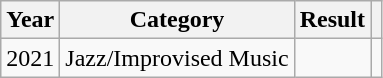<table class="wikitable">
<tr>
<th>Year</th>
<th>Category</th>
<th>Result</th>
<th></th>
</tr>
<tr>
<td>2021</td>
<td>Jazz/Improvised Music</td>
<td></td>
<td></td>
</tr>
</table>
